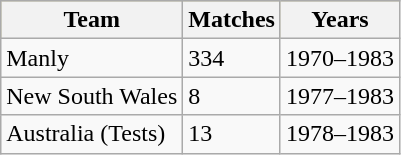<table class="wikitable">
<tr style="background:#bdb76b;">
<th>Team</th>
<th>Matches</th>
<th>Years</th>
</tr>
<tr>
<td>Manly</td>
<td>334</td>
<td>1970–1983</td>
</tr>
<tr>
<td>New South Wales</td>
<td>8</td>
<td>1977–1983</td>
</tr>
<tr>
<td>Australia (Tests)</td>
<td>13</td>
<td>1978–1983</td>
</tr>
</table>
